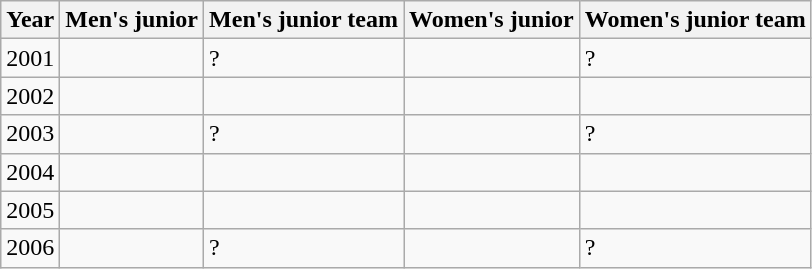<table class=wikitable>
<tr>
<th>Year</th>
<th>Men's junior</th>
<th>Men's junior team</th>
<th>Women's junior</th>
<th>Women's junior team</th>
</tr>
<tr>
<td>2001</td>
<td></td>
<td>?</td>
<td></td>
<td>?</td>
</tr>
<tr>
<td>2002</td>
<td></td>
<td></td>
<td></td>
<td></td>
</tr>
<tr>
<td>2003</td>
<td></td>
<td>?</td>
<td></td>
<td>?</td>
</tr>
<tr>
<td>2004</td>
<td></td>
<td></td>
<td></td>
<td></td>
</tr>
<tr>
<td>2005</td>
<td></td>
<td></td>
<td></td>
<td></td>
</tr>
<tr>
<td>2006</td>
<td></td>
<td>?</td>
<td></td>
<td>?</td>
</tr>
</table>
